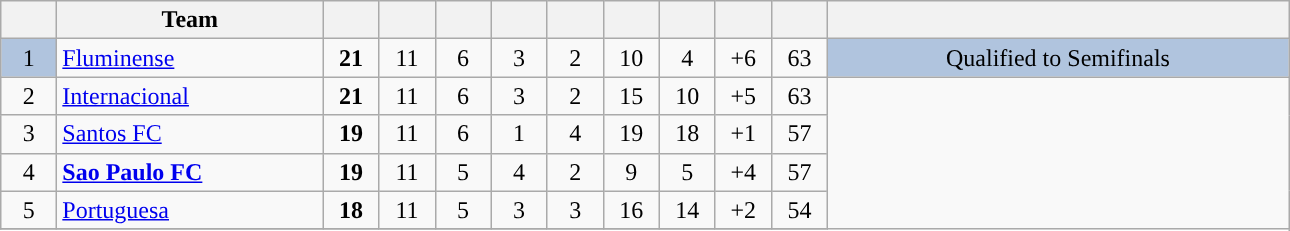<table class="wikitable">
<tr>
<th width="30"></th>
<th width="170">Team</th>
<th width="30"></th>
<th width="30"></th>
<th width="30"></th>
<th width="30"></th>
<th width="30"></th>
<th width="30"></th>
<th width="30"></th>
<th width="30"></th>
<th width="30"></th>
<th width="300"></th>
</tr>
<tr style="text-align:center;">
<td bgcolor=#B0C4DE>1</td>
<td style="text-align:left;"><a href='#'>Fluminense</a></td>
<td><strong>21</strong></td>
<td>11</td>
<td>6</td>
<td>3</td>
<td>2</td>
<td>10</td>
<td>4</td>
<td>+6</td>
<td>63</td>
<td rowspan="1" bgcolor=#B0C4DE>Qualified to Semifinals</td>
</tr>
<tr style="text-align:center;">
<td>2</td>
<td style="text-align:left;"><a href='#'>Internacional</a></td>
<td><strong>21</strong></td>
<td>11</td>
<td>6</td>
<td>3</td>
<td>2</td>
<td>15</td>
<td>10</td>
<td>+5</td>
<td>63</td>
<td rowspan="11"></td>
</tr>
<tr style="text-align:center;">
<td>3</td>
<td style="text-align:left;"><a href='#'>Santos FC</a></td>
<td><strong>19</strong></td>
<td>11</td>
<td>6</td>
<td>1</td>
<td>4</td>
<td>19</td>
<td>18</td>
<td>+1</td>
<td>57</td>
</tr>
<tr style="text-align:center;">
<td>4</td>
<td style="text-align:left;"><strong><a href='#'>Sao Paulo FC</a></strong></td>
<td><strong>19</strong></td>
<td>11</td>
<td>5</td>
<td>4</td>
<td>2</td>
<td>9</td>
<td>5</td>
<td>+4</td>
<td>57</td>
</tr>
<tr style="text-align:center;">
<td>5</td>
<td style="text-align:left;"><a href='#'>Portuguesa</a></td>
<td><strong>18</strong></td>
<td>11</td>
<td>5</td>
<td>3</td>
<td>3</td>
<td>16</td>
<td>14</td>
<td>+2</td>
<td>54</td>
</tr>
<tr style="text-align:center;">
</tr>
</table>
